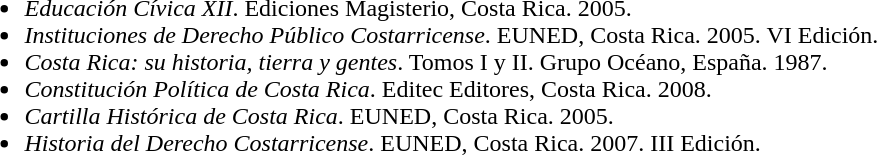<table>
<tr>
<td valign="top" width="50%"><br><div><ul><li><em>Educación Cívica XII</em>. Ediciones Magisterio, Costa Rica. 2005.</li><li><em>Instituciones de Derecho Público Costarricense</em>. EUNED, Costa Rica. 2005. VI Edición.</li><li><em>Costa Rica: su historia, tierra y gentes</em>. Tomos I y II. Grupo Océano, España. 1987.</li><li><em>Constitución Política de Costa Rica</em>. Editec Editores, Costa Rica. 2008.</li><li><em>Cartilla Histórica de Costa Rica</em>. EUNED, Costa Rica. 2005.</li><li><em>Historia del Derecho Costarricense</em>. EUNED, Costa Rica. 2007. III Edición.</div></li></ul></td>
</tr>
</table>
